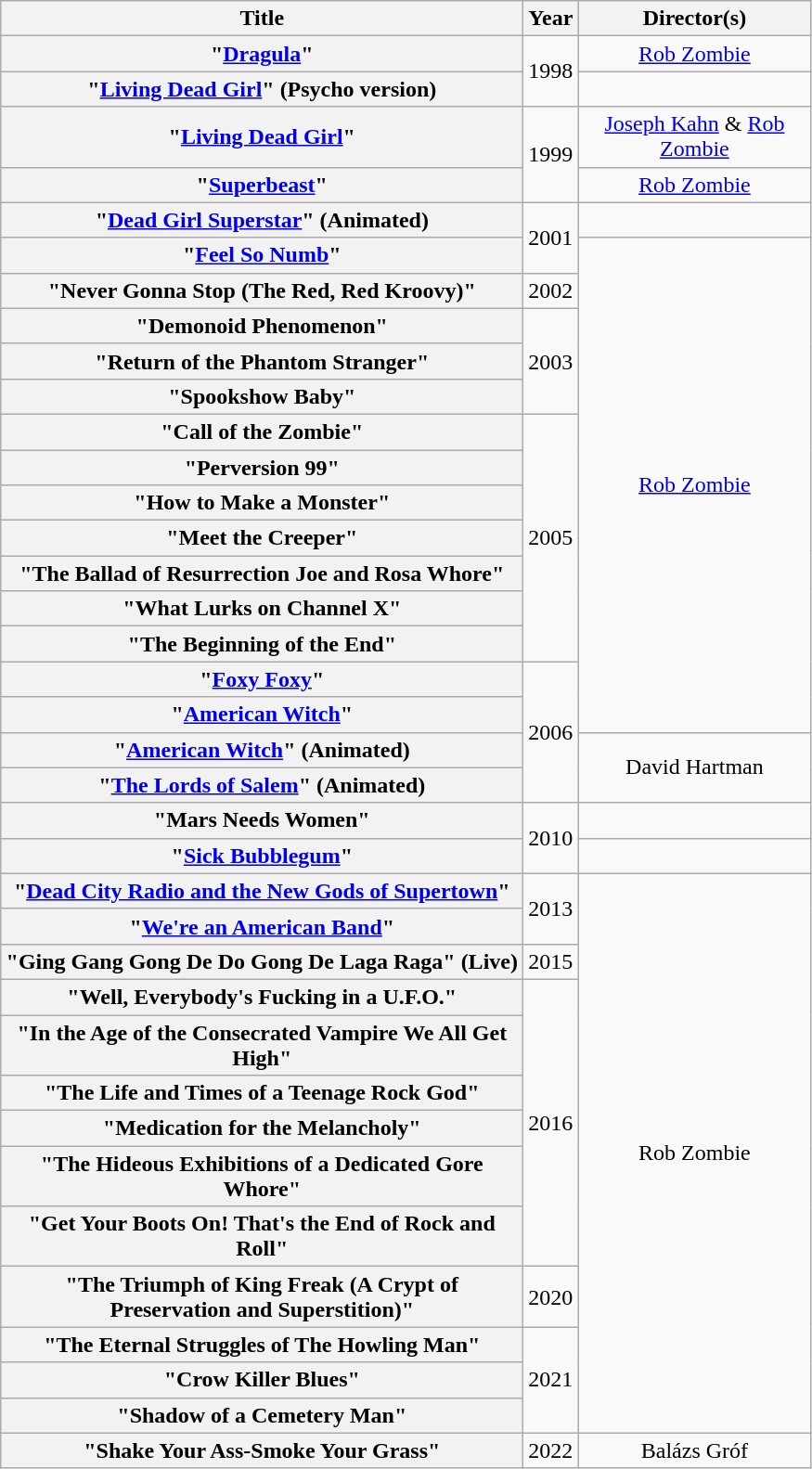<table class="wikitable plainrowheaders" style="text-align:center;">
<tr>
<th scope="col" style="width:23em;">Title</th>
<th scope="col" style="width:1em;">Year</th>
<th scope="col" style="width:10em;">Director(s)</th>
</tr>
<tr>
<th scope="row">"<a href='#'>Dragula</a>"</th>
<td rowspan="2" style="text-align:center;">1998</td>
<td><a href='#'>Rob Zombie</a></td>
</tr>
<tr>
<th scope="row">"<a href='#'>Living Dead Girl</a>" (Psycho version)</th>
<td></td>
</tr>
<tr>
<th scope="row">"<a href='#'>Living Dead Girl</a>"</th>
<td rowspan="2" style="text-align:center;">1999</td>
<td><a href='#'>Joseph Kahn</a> & <a href='#'>Rob Zombie</a></td>
</tr>
<tr>
<th scope="row">"<a href='#'>Superbeast</a>"</th>
<td><a href='#'>Rob Zombie</a></td>
</tr>
<tr>
<th scope="row">"<a href='#'>Dead Girl Superstar</a>" (Animated)</th>
<td rowspan="2" style="text-align:center;">2001</td>
<td></td>
</tr>
<tr>
<th scope="row">"<a href='#'>Feel So Numb</a>"</th>
<td rowspan="14"><a href='#'>Rob Zombie</a></td>
</tr>
<tr>
<th scope="row">"Never Gonna Stop (The Red, Red Kroovy)"</th>
<td style="text-align:center;">2002</td>
</tr>
<tr>
<th scope="row">"Demonoid Phenomenon"</th>
<td rowspan="3" style="text-align:center;">2003</td>
</tr>
<tr>
<th scope="row">"Return of the Phantom Stranger"</th>
</tr>
<tr>
<th scope="row">"Spookshow Baby"</th>
</tr>
<tr>
<th scope="row">"Call of the Zombie"</th>
<td rowspan="7" style="text-align:center;">2005</td>
</tr>
<tr>
<th scope="row">"Perversion 99"</th>
</tr>
<tr>
<th scope="row">"How to Make a Monster"</th>
</tr>
<tr>
<th scope="row">"Meet the Creeper"</th>
</tr>
<tr>
<th scope="row">"The Ballad of Resurrection Joe and Rosa Whore"</th>
</tr>
<tr>
<th scope="row">"What Lurks on Channel X"</th>
</tr>
<tr>
<th scope="row">"The Beginning of the End"</th>
</tr>
<tr>
<th scope="row">"<a href='#'>Foxy Foxy</a>"</th>
<td rowspan="4" style="text-align:center;">2006</td>
</tr>
<tr>
<th scope="row">"<a href='#'>American Witch</a>"</th>
</tr>
<tr>
<th scope="row">"<a href='#'>American Witch</a>" (Animated)</th>
<td rowspan="2">David Hartman</td>
</tr>
<tr>
<th scope="row">"<a href='#'>The Lords of Salem</a>" (Animated)</th>
</tr>
<tr>
<th scope="row">"Mars Needs Women"</th>
<td rowspan="2" style="text-align:center;">2010</td>
<td></td>
</tr>
<tr>
<th scope="row">"<a href='#'>Sick Bubblegum</a>"</th>
<td></td>
</tr>
<tr>
<th scope="row">"<a href='#'>Dead City Radio and the New Gods of Supertown</a>"</th>
<td rowspan="2" style="text-align:center;">2013</td>
<td rowspan="13">Rob Zombie</td>
</tr>
<tr>
<th scope="row">"<a href='#'>We're an American Band</a>"</th>
</tr>
<tr>
<th scope="row">"Ging Gang Gong De Do Gong De Laga Raga" (Live)</th>
<td style="text-align:center;">2015</td>
</tr>
<tr>
<th scope="row">"Well, Everybody's Fucking in a U.F.O."</th>
<td rowspan="6" style="text-align:center;">2016</td>
</tr>
<tr>
<th scope="row">"In the Age of the Consecrated Vampire We All Get High"</th>
</tr>
<tr>
<th scope="row">"The Life and Times of a Teenage Rock God"</th>
</tr>
<tr>
<th scope="row">"Medication for the Melancholy"</th>
</tr>
<tr>
<th scope="row">"The Hideous Exhibitions of a Dedicated Gore Whore"</th>
</tr>
<tr>
<th scope="row">"Get Your Boots On! That's the End of Rock and Roll"</th>
</tr>
<tr>
<th scope="row">"The Triumph of King Freak (A Crypt of Preservation and Superstition)"</th>
<td style="text-align:center;">2020</td>
</tr>
<tr>
<th scope="row">"The Eternal Struggles of The Howling Man"</th>
<td rowspan="3" style="text-align:center;">2021</td>
</tr>
<tr>
<th scope="row">"Crow Killer Blues"</th>
</tr>
<tr>
<th scope="row">"Shadow of a Cemetery Man"</th>
</tr>
<tr>
<th scope="row">"Shake Your Ass-Smoke Your Grass"</th>
<td rowspan="2" style="text-align:center;">2022</td>
<td rowspan="13">Balázs Gróf</td>
</tr>
</table>
